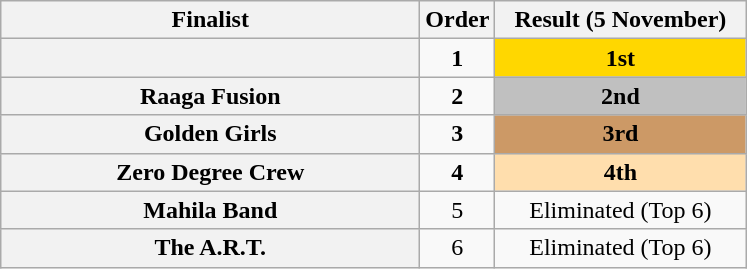<table class="wikitable plainrowheaders sortable" style="text-align:center;">
<tr>
<th class="unsortable" scope="col" style="width:17em;">Finalist</th>
<th>Order</th>
<th scope="col" style="width:10em;">Result (5 November)</th>
</tr>
<tr>
<th scope="row"></th>
<td><strong>1</strong></td>
<td bgcolor="gold"><strong>1st</strong></td>
</tr>
<tr>
<th scope="row"><strong>Raaga Fusion</strong></th>
<td><strong>2</strong></td>
<td bgcolor="silver"><strong>2nd</strong></td>
</tr>
<tr>
<th scope="row"><strong>Golden Girls</strong></th>
<td><strong>3</strong></td>
<td bgcolor="#c96"><strong>3rd</strong></td>
</tr>
<tr>
<th scope="row"><strong>Zero Degree Crew</strong></th>
<td><strong>4</strong></td>
<td bgcolor="Navajowhite"><strong>4th</strong></td>
</tr>
<tr>
<th scope="row">Mahila Band</th>
<td>5</td>
<td>Eliminated (Top 6)</td>
</tr>
<tr>
<th scope="row">The A.R.T.</th>
<td>6</td>
<td>Eliminated (Top 6)</td>
</tr>
</table>
